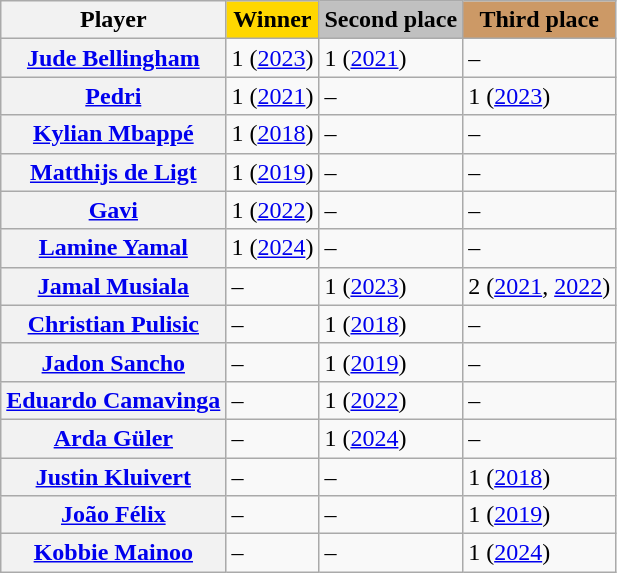<table class="wikitable plainrowheaders">
<tr>
<th>Player</th>
<th scope=col style="background-color: gold">Winner</th>
<th scope=col style="background-color: silver">Second place</th>
<th scope=col style="background-color: #cc9966">Third place</th>
</tr>
<tr>
<th align="left" scope="row"> <a href='#'>Jude Bellingham</a></th>
<td>1 (<a href='#'>2023</a>)</td>
<td>1 (<a href='#'>2021</a>)</td>
<td>–</td>
</tr>
<tr>
<th align="left" scope="row"> <a href='#'>Pedri</a></th>
<td>1 (<a href='#'>2021</a>)</td>
<td>–</td>
<td>1 (<a href='#'>2023</a>)</td>
</tr>
<tr>
<th align="left" scope="row"> <a href='#'>Kylian Mbappé</a></th>
<td>1 (<a href='#'>2018</a>)</td>
<td>–</td>
<td>–</td>
</tr>
<tr>
<th align="left" scope="row"> <a href='#'>Matthijs de Ligt</a></th>
<td>1 (<a href='#'>2019</a>)</td>
<td>–</td>
<td>–</td>
</tr>
<tr>
<th align="left" scope="row"> <a href='#'>Gavi</a></th>
<td>1 (<a href='#'>2022</a>)</td>
<td>–</td>
<td>–</td>
</tr>
<tr>
<th align="left" scope="row"> <a href='#'>Lamine Yamal</a></th>
<td>1 (<a href='#'>2024</a>)</td>
<td>–</td>
<td>–</td>
</tr>
<tr>
<th align="left" scope="row"> <a href='#'>Jamal Musiala</a></th>
<td>–</td>
<td>1 (<a href='#'>2023</a>)</td>
<td>2 (<a href='#'>2021</a>, <a href='#'>2022</a>)</td>
</tr>
<tr>
<th align="left" scope="row"> <a href='#'>Christian Pulisic</a></th>
<td>–</td>
<td>1 (<a href='#'>2018</a>)</td>
<td>–</td>
</tr>
<tr>
<th align="left" scope="row"> <a href='#'>Jadon Sancho</a></th>
<td>–</td>
<td>1 (<a href='#'>2019</a>)</td>
<td>–</td>
</tr>
<tr>
<th align="left" scope="row"> <a href='#'>Eduardo Camavinga</a></th>
<td>–</td>
<td>1 (<a href='#'>2022</a>)</td>
<td>–</td>
</tr>
<tr>
<th align="left" scope="row"> <a href='#'>Arda Güler</a></th>
<td>–</td>
<td>1 (<a href='#'>2024</a>)</td>
<td>–</td>
</tr>
<tr>
<th align="left" scope="row"> <a href='#'>Justin Kluivert</a></th>
<td>–</td>
<td>–</td>
<td>1 (<a href='#'>2018</a>)</td>
</tr>
<tr>
<th align="left" scope="row"> <a href='#'>João Félix</a></th>
<td>–</td>
<td>–</td>
<td>1 (<a href='#'>2019</a>)</td>
</tr>
<tr>
<th align="left" scope="row"> <a href='#'>Kobbie Mainoo</a></th>
<td>–</td>
<td>–</td>
<td>1 (<a href='#'>2024</a>)</td>
</tr>
</table>
